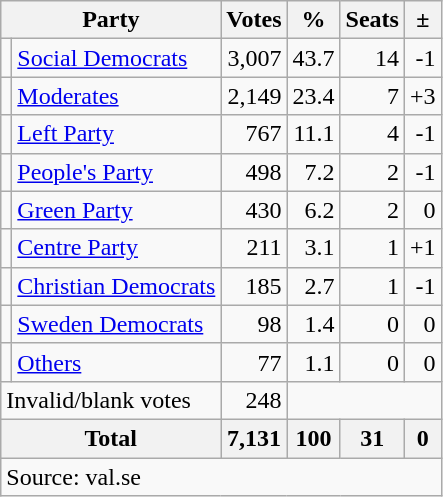<table class=wikitable style=text-align:right>
<tr>
<th colspan=2>Party</th>
<th>Votes</th>
<th>%</th>
<th>Seats</th>
<th>±</th>
</tr>
<tr>
<td bgcolor=></td>
<td align=left><a href='#'>Social Democrats</a></td>
<td>3,007</td>
<td>43.7</td>
<td>14</td>
<td>-1</td>
</tr>
<tr>
<td bgcolor=></td>
<td align=left><a href='#'>Moderates</a></td>
<td>2,149</td>
<td>23.4</td>
<td>7</td>
<td>+3</td>
</tr>
<tr>
<td bgcolor=></td>
<td align=left><a href='#'>Left Party</a></td>
<td>767</td>
<td>11.1</td>
<td>4</td>
<td>-1</td>
</tr>
<tr>
<td bgcolor=></td>
<td align=left><a href='#'>People's Party</a></td>
<td>498</td>
<td>7.2</td>
<td>2</td>
<td>-1</td>
</tr>
<tr>
<td bgcolor=></td>
<td align=left><a href='#'>Green Party</a></td>
<td>430</td>
<td>6.2</td>
<td>2</td>
<td>0</td>
</tr>
<tr>
<td bgcolor=></td>
<td align=left><a href='#'>Centre Party</a></td>
<td>211</td>
<td>3.1</td>
<td>1</td>
<td>+1</td>
</tr>
<tr>
<td bgcolor=></td>
<td align=left><a href='#'>Christian Democrats</a></td>
<td>185</td>
<td>2.7</td>
<td>1</td>
<td>-1</td>
</tr>
<tr>
<td bgcolor=></td>
<td align=left><a href='#'>Sweden Democrats</a></td>
<td>98</td>
<td>1.4</td>
<td>0</td>
<td>0</td>
</tr>
<tr>
<td></td>
<td align=left><a href='#'>Others</a></td>
<td>77</td>
<td>1.1</td>
<td>0</td>
<td>0</td>
</tr>
<tr>
<td align=left colspan=2>Invalid/blank votes</td>
<td>248</td>
<td colspan=3></td>
</tr>
<tr>
<th align=left colspan=2>Total</th>
<th>7,131</th>
<th>100</th>
<th>31</th>
<th>0</th>
</tr>
<tr>
<td align=left colspan=6>Source: val.se </td>
</tr>
</table>
